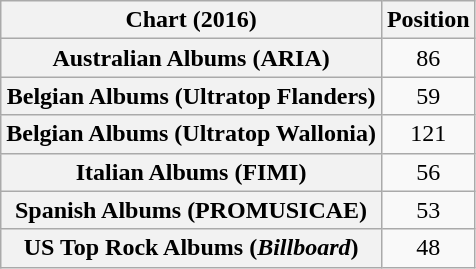<table class="wikitable sortable plainrowheaders" style="text-align:center">
<tr>
<th scope="col">Chart (2016)</th>
<th scope="col">Position</th>
</tr>
<tr>
<th scope="row">Australian Albums (ARIA)</th>
<td>86</td>
</tr>
<tr>
<th scope="row">Belgian Albums (Ultratop Flanders)</th>
<td>59</td>
</tr>
<tr>
<th scope="row">Belgian Albums (Ultratop Wallonia)</th>
<td>121</td>
</tr>
<tr>
<th scope="row">Italian Albums (FIMI)</th>
<td>56</td>
</tr>
<tr>
<th scope="row">Spanish Albums (PROMUSICAE)</th>
<td>53</td>
</tr>
<tr>
<th scope="row">US Top Rock Albums (<em>Billboard</em>)</th>
<td>48</td>
</tr>
</table>
